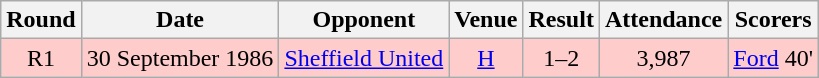<table class="wikitable" style="font-size:100%; text-align:center">
<tr>
<th>Round</th>
<th>Date</th>
<th>Opponent</th>
<th>Venue</th>
<th>Result</th>
<th>Attendance</th>
<th>Scorers</th>
</tr>
<tr style="background-color: #FFCCCC;">
<td>R1</td>
<td>30 September 1986</td>
<td><a href='#'>Sheffield United</a></td>
<td><a href='#'>H</a></td>
<td>1–2</td>
<td>3,987</td>
<td><a href='#'>Ford</a> 40'</td>
</tr>
</table>
